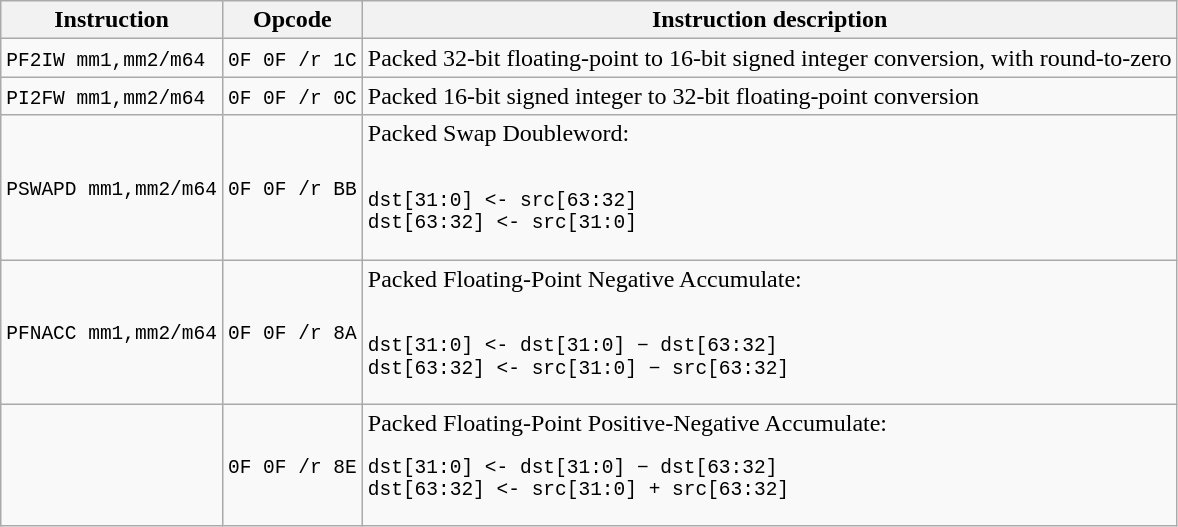<table class="wikitable">
<tr>
<th>Instruction</th>
<th>Opcode</th>
<th>Instruction description</th>
</tr>
<tr>
<td><code>PF2IW mm1,mm2/m64</code></td>
<td><code>0F 0F /r 1C</code></td>
<td>Packed 32-bit floating-point to 16-bit signed integer conversion, with round-to-zero</td>
</tr>
<tr>
<td><code>PI2FW mm1,mm2/m64</code></td>
<td><code>0F 0F /r 0C</code></td>
<td>Packed 16-bit signed integer to 32-bit floating-point conversion</td>
</tr>
<tr>
<td><code>PSWAPD mm1,mm2/m64</code></td>
<td {{nowrap><code>0F 0F /r BB</code></td>
<td>Packed Swap Doubleword:<br><pre><br>dst[31:0] <- src[63:32]
dst[63:32] <- src[31:0]</pre></td>
</tr>
<tr>
<td><code>PFNACC mm1,mm2/m64</code></td>
<td><code>0F 0F /r 8A</code></td>
<td>Packed Floating-Point Negative Accumulate:<br><pre><br>dst[31:0] <- dst[31:0] − dst[63:32]
dst[63:32] <- src[31:0] − src[63:32]</pre></td>
</tr>
<tr>
<td></td>
<td><code>0F 0F /r 8E</code></td>
<td>Packed Floating-Point Positive-Negative Accumulate:<br><pre>dst[31:0] <- dst[31:0] − dst[63:32]<br>dst[63:32] <- src[31:0] + src[63:32]</pre></td>
</tr>
</table>
